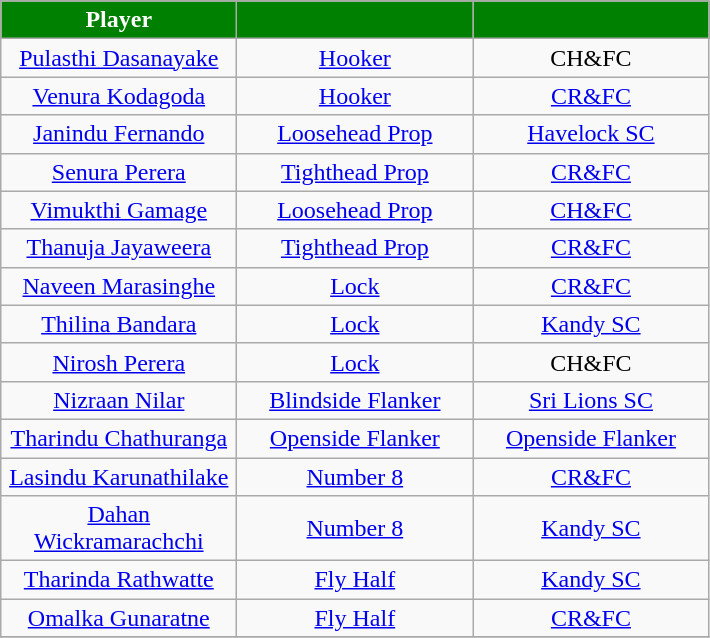<table class="wikitable" style="text-align:center">
<tr style="background:green;">
<td style="width:150px; color:white;"><strong>Player</strong></td>
<td style="width:150px;"><strong></strong></td>
<td style="width:150px;"><strong></strong></td>
</tr>
<tr>
<td><a href='#'>Pulasthi Dasanayake</a></td>
<td><a href='#'>Hooker</a></td>
<td>CH&FC</td>
</tr>
<tr>
<td><a href='#'>Venura Kodagoda</a></td>
<td><a href='#'>Hooker</a></td>
<td><a href='#'>CR&FC</a></td>
</tr>
<tr>
<td><a href='#'>Janindu Fernando</a></td>
<td><a href='#'>Loosehead Prop</a></td>
<td><a href='#'>Havelock SC</a></td>
</tr>
<tr>
<td><a href='#'>Senura Perera</a></td>
<td><a href='#'>Tighthead Prop</a></td>
<td><a href='#'>CR&FC</a></td>
</tr>
<tr>
<td><a href='#'>Vimukthi Gamage</a></td>
<td><a href='#'>Loosehead Prop</a></td>
<td><a href='#'>CH&FC</a></td>
</tr>
<tr>
<td><a href='#'>Thanuja Jayaweera</a></td>
<td><a href='#'>Tighthead Prop</a></td>
<td><a href='#'>CR&FC</a></td>
</tr>
<tr>
<td><a href='#'>Naveen Marasinghe</a></td>
<td><a href='#'>Lock</a></td>
<td><a href='#'>CR&FC</a></td>
</tr>
<tr>
<td><a href='#'>Thilina Bandara</a></td>
<td><a href='#'>Lock</a></td>
<td><a href='#'>Kandy SC</a></td>
</tr>
<tr>
<td><a href='#'>Nirosh Perera</a></td>
<td><a href='#'>Lock</a></td>
<td>CH&FC</td>
</tr>
<tr>
<td><a href='#'>Nizraan Nilar</a></td>
<td><a href='#'>Blindside Flanker</a></td>
<td><a href='#'>Sri Lions SC</a></td>
</tr>
<tr>
<td><a href='#'>Tharindu Chathuranga</a></td>
<td><a href='#'>Openside Flanker</a></td>
<td><a href='#'>Openside Flanker</a></td>
</tr>
<tr>
<td><a href='#'>Lasindu Karunathilake</a></td>
<td><a href='#'>Number 8</a></td>
<td><a href='#'>CR&FC</a></td>
</tr>
<tr>
<td><a href='#'>Dahan Wickramarachchi</a></td>
<td><a href='#'>Number 8</a></td>
<td><a href='#'>Kandy SC</a></td>
</tr>
<tr>
<td><a href='#'>Tharinda Rathwatte</a></td>
<td><a href='#'>Fly Half</a></td>
<td><a href='#'>Kandy SC</a></td>
</tr>
<tr>
<td><a href='#'>Omalka Gunaratne</a></td>
<td><a href='#'>Fly Half</a></td>
<td><a href='#'>CR&FC</a></td>
</tr>
<tr>
</tr>
</table>
